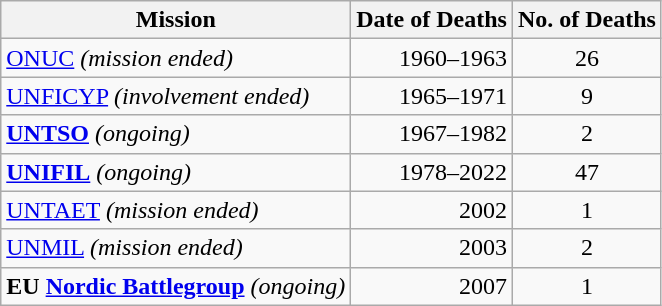<table class="wikitable">
<tr>
<th>Mission</th>
<th>Date of Deaths</th>
<th>No. of Deaths</th>
</tr>
<tr>
<td><a href='#'>ONUC</a> <em>(mission ended)</em></td>
<td align=right>1960–1963</td>
<td align=center>26</td>
</tr>
<tr>
<td><a href='#'>UNFICYP</a> <em>(involvement ended)</em></td>
<td align=right>1965–1971</td>
<td align=center>9</td>
</tr>
<tr>
<td><strong><a href='#'>UNTSO</a></strong> <em>(ongoing)</em></td>
<td align=right>1967–1982</td>
<td align=center>2</td>
</tr>
<tr>
<td><strong><a href='#'>UNIFIL</a></strong> <em>(ongoing)</em></td>
<td align=right>1978–2022</td>
<td align=center>47</td>
</tr>
<tr>
<td><a href='#'>UNTAET</a> <em>(mission ended)</em></td>
<td align=right>2002</td>
<td align=center>1</td>
</tr>
<tr>
<td><a href='#'>UNMIL</a> <em>(mission ended)</em></td>
<td align=right>2003</td>
<td align=center>2</td>
</tr>
<tr>
<td><strong>EU <a href='#'>Nordic Battlegroup</a></strong> <em>(ongoing)</em></td>
<td align=right>2007</td>
<td align=center>1</td>
</tr>
</table>
